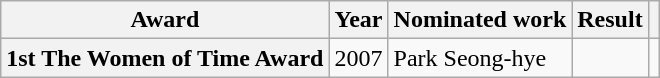<table class="wikitable plainrowheaders sortable">
<tr>
<th scope="col">Award</th>
<th scope="col">Year</th>
<th scope="col">Nominated work</th>
<th scope="col">Result</th>
<th scope="col" class="unsortable"></th>
</tr>
<tr>
<th scope="row">1st The Women of Time Award</th>
<td>2007</td>
<td>Park Seong-hye</td>
<td></td>
<td></td>
</tr>
</table>
